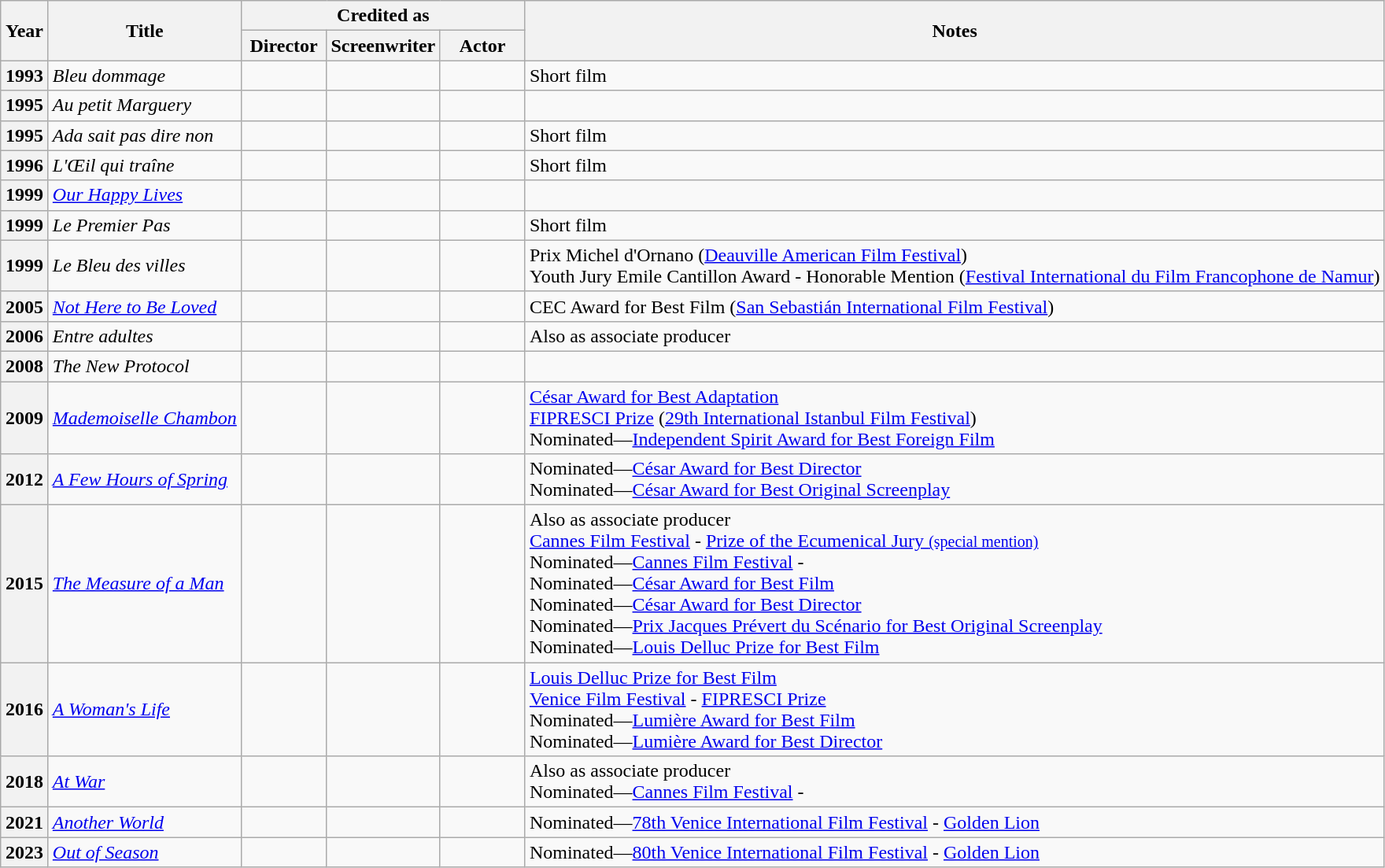<table class="wikitable sortable">
<tr>
<th rowspan=2 width="33">Year</th>
<th rowspan=2>Title</th>
<th colspan=3>Credited as</th>
<th rowspan=2>Notes</th>
</tr>
<tr>
<th width=65>Director</th>
<th width=65>Screenwriter</th>
<th width=65>Actor</th>
</tr>
<tr>
<th align="center">1993</th>
<td align="left"><em>Bleu dommage</em></td>
<td></td>
<td></td>
<td></td>
<td>Short film</td>
</tr>
<tr>
<th align="center">1995</th>
<td align="left"><em>Au petit Marguery</em></td>
<td></td>
<td></td>
<td></td>
<td></td>
</tr>
<tr>
<th align="center">1995</th>
<td align="left"><em>Ada sait pas dire non</em></td>
<td></td>
<td></td>
<td></td>
<td>Short film</td>
</tr>
<tr>
<th align="center">1996</th>
<td align="left"><em>L'Œil qui traîne</em></td>
<td></td>
<td></td>
<td></td>
<td>Short film</td>
</tr>
<tr>
<th align="center">1999</th>
<td align="left"><em><a href='#'>Our Happy Lives</a></em></td>
<td></td>
<td></td>
<td></td>
<td></td>
</tr>
<tr>
<th align="center">1999</th>
<td align="left"><em>Le Premier Pas</em></td>
<td></td>
<td></td>
<td></td>
<td>Short film</td>
</tr>
<tr>
<th align="center">1999</th>
<td align="left"><em>Le Bleu des villes</em></td>
<td></td>
<td></td>
<td></td>
<td>Prix Michel d'Ornano (<a href='#'>Deauville American Film Festival</a>)<br>Youth Jury Emile Cantillon Award - Honorable Mention (<a href='#'>Festival International du Film Francophone de Namur</a>)</td>
</tr>
<tr>
<th align="center">2005</th>
<td align="left"><em><a href='#'>Not Here to Be Loved</a></em></td>
<td></td>
<td></td>
<td></td>
<td>CEC Award for Best Film (<a href='#'>San Sebastián International Film Festival</a>)</td>
</tr>
<tr>
<th align="center">2006</th>
<td align="left"><em>Entre adultes</em></td>
<td></td>
<td></td>
<td></td>
<td>Also as associate producer</td>
</tr>
<tr>
<th align="center">2008</th>
<td align="left"><em>The New Protocol</em></td>
<td></td>
<td></td>
<td></td>
<td></td>
</tr>
<tr>
<th align="center">2009</th>
<td align="left"><em><a href='#'>Mademoiselle Chambon</a></em></td>
<td></td>
<td></td>
<td></td>
<td><a href='#'>César Award for Best Adaptation</a><br><a href='#'>FIPRESCI Prize</a> (<a href='#'>29th International Istanbul Film Festival</a>)<br>Nominated—<a href='#'>Independent Spirit Award for Best Foreign Film</a></td>
</tr>
<tr>
<th align="center">2012</th>
<td align="left"><em><a href='#'>A Few Hours of Spring</a></em></td>
<td></td>
<td></td>
<td></td>
<td>Nominated—<a href='#'>César Award for Best Director</a><br>Nominated—<a href='#'>César Award for Best Original Screenplay</a></td>
</tr>
<tr>
<th align="center">2015</th>
<td align="left"><em><a href='#'>The Measure of a Man</a></em></td>
<td></td>
<td></td>
<td></td>
<td>Also as associate producer<br><a href='#'>Cannes Film Festival</a> - <a href='#'>Prize of the Ecumenical Jury <small>(special mention)</small></a> <br>Nominated—<a href='#'>Cannes Film Festival</a> - <br>Nominated—<a href='#'>César Award for Best Film</a><br>Nominated—<a href='#'>César Award for Best Director</a><br>Nominated—<a href='#'>Prix Jacques Prévert du Scénario for Best Original Screenplay</a><br>Nominated—<a href='#'>Louis Delluc Prize for Best Film</a></td>
</tr>
<tr>
<th align="center">2016</th>
<td align="left"><em><a href='#'>A Woman's Life</a></em></td>
<td></td>
<td></td>
<td></td>
<td><a href='#'>Louis Delluc Prize for Best Film</a><br><a href='#'>Venice Film Festival</a> - <a href='#'>FIPRESCI Prize</a><br>Nominated—<a href='#'>Lumière Award for Best Film</a><br>Nominated—<a href='#'>Lumière Award for Best Director</a></td>
</tr>
<tr>
<th align="center">2018</th>
<td align="left"><em><a href='#'>At War</a></em></td>
<td></td>
<td></td>
<td></td>
<td>Also as associate producer<br>Nominated—<a href='#'>Cannes Film Festival</a> - </td>
</tr>
<tr>
<th align="center">2021</th>
<td align="left"><em><a href='#'>Another World</a></em></td>
<td></td>
<td></td>
<td></td>
<td>Nominated—<a href='#'>78th Venice International Film Festival</a> - <a href='#'>Golden Lion</a></td>
</tr>
<tr>
<th align="center">2023</th>
<td align="left"><em><a href='#'>Out of Season</a></em></td>
<td></td>
<td></td>
<td></td>
<td>Nominated—<a href='#'>80th Venice International Film Festival</a> - <a href='#'>Golden Lion</a></td>
</tr>
</table>
